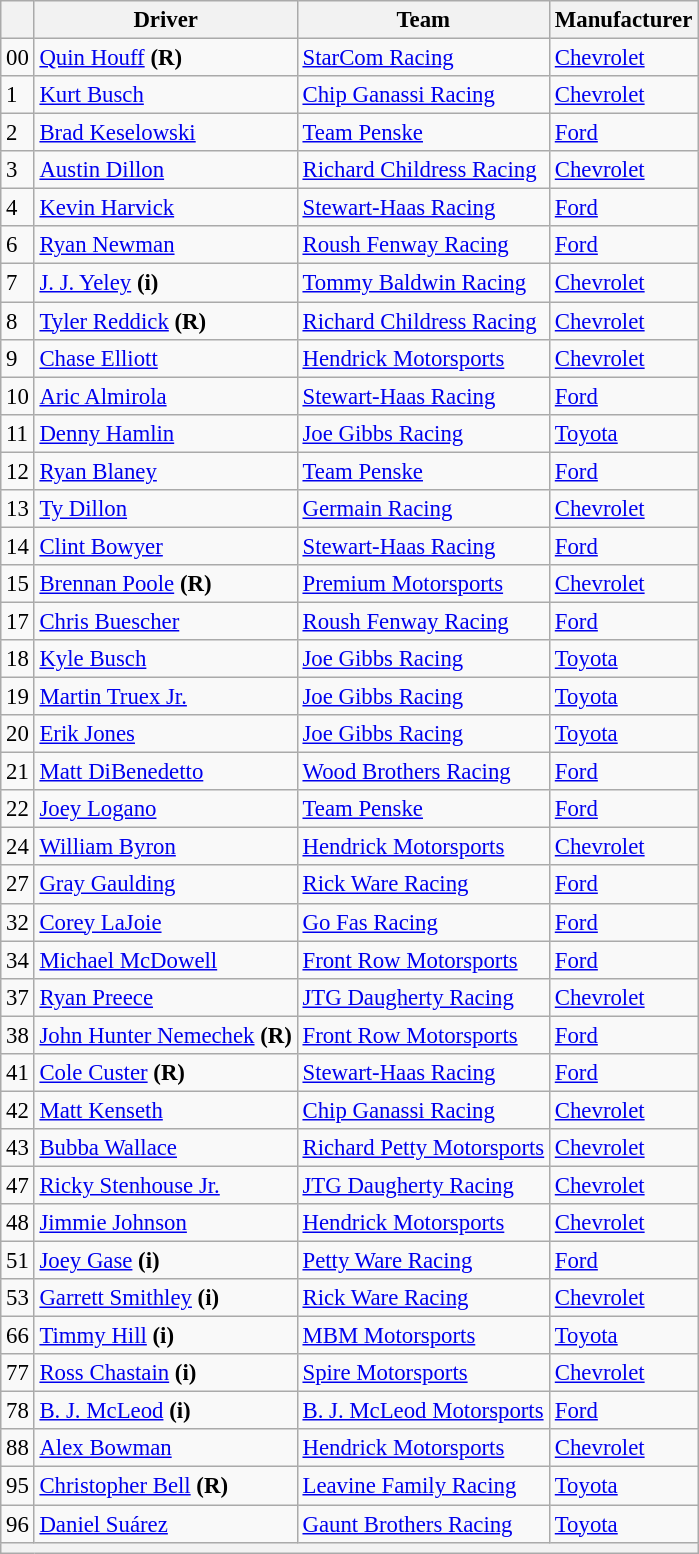<table class="wikitable" style="font-size:95%">
<tr>
<th></th>
<th>Driver</th>
<th>Team</th>
<th>Manufacturer</th>
</tr>
<tr>
<td>00</td>
<td><a href='#'>Quin Houff</a> <strong>(R)</strong></td>
<td><a href='#'>StarCom Racing</a></td>
<td><a href='#'>Chevrolet</a></td>
</tr>
<tr>
<td>1</td>
<td><a href='#'>Kurt Busch</a></td>
<td><a href='#'>Chip Ganassi Racing</a></td>
<td><a href='#'>Chevrolet</a></td>
</tr>
<tr>
<td>2</td>
<td><a href='#'>Brad Keselowski</a></td>
<td><a href='#'>Team Penske</a></td>
<td><a href='#'>Ford</a></td>
</tr>
<tr>
<td>3</td>
<td><a href='#'>Austin Dillon</a></td>
<td><a href='#'>Richard Childress Racing</a></td>
<td><a href='#'>Chevrolet</a></td>
</tr>
<tr>
<td>4</td>
<td><a href='#'>Kevin Harvick</a></td>
<td><a href='#'>Stewart-Haas Racing</a></td>
<td><a href='#'>Ford</a></td>
</tr>
<tr>
<td>6</td>
<td><a href='#'>Ryan Newman</a></td>
<td><a href='#'>Roush Fenway Racing</a></td>
<td><a href='#'>Ford</a></td>
</tr>
<tr>
<td>7</td>
<td><a href='#'>J. J. Yeley</a> <strong>(i)</strong></td>
<td><a href='#'>Tommy Baldwin Racing</a></td>
<td><a href='#'>Chevrolet</a></td>
</tr>
<tr>
<td>8</td>
<td><a href='#'>Tyler Reddick</a> <strong>(R)</strong></td>
<td><a href='#'>Richard Childress Racing</a></td>
<td><a href='#'>Chevrolet</a></td>
</tr>
<tr>
<td>9</td>
<td><a href='#'>Chase Elliott</a></td>
<td><a href='#'>Hendrick Motorsports</a></td>
<td><a href='#'>Chevrolet</a></td>
</tr>
<tr>
<td>10</td>
<td><a href='#'>Aric Almirola</a></td>
<td><a href='#'>Stewart-Haas Racing</a></td>
<td><a href='#'>Ford</a></td>
</tr>
<tr>
<td>11</td>
<td><a href='#'>Denny Hamlin</a></td>
<td><a href='#'>Joe Gibbs Racing</a></td>
<td><a href='#'>Toyota</a></td>
</tr>
<tr>
<td>12</td>
<td><a href='#'>Ryan Blaney</a></td>
<td><a href='#'>Team Penske</a></td>
<td><a href='#'>Ford</a></td>
</tr>
<tr>
<td>13</td>
<td><a href='#'>Ty Dillon</a></td>
<td><a href='#'>Germain Racing</a></td>
<td><a href='#'>Chevrolet</a></td>
</tr>
<tr>
<td>14</td>
<td><a href='#'>Clint Bowyer</a></td>
<td><a href='#'>Stewart-Haas Racing</a></td>
<td><a href='#'>Ford</a></td>
</tr>
<tr>
<td>15</td>
<td><a href='#'>Brennan Poole</a> <strong>(R)</strong></td>
<td><a href='#'>Premium Motorsports</a></td>
<td><a href='#'>Chevrolet</a></td>
</tr>
<tr>
<td>17</td>
<td><a href='#'>Chris Buescher</a></td>
<td><a href='#'>Roush Fenway Racing</a></td>
<td><a href='#'>Ford</a></td>
</tr>
<tr>
<td>18</td>
<td><a href='#'>Kyle Busch</a></td>
<td><a href='#'>Joe Gibbs Racing</a></td>
<td><a href='#'>Toyota</a></td>
</tr>
<tr>
<td>19</td>
<td><a href='#'>Martin Truex Jr.</a></td>
<td><a href='#'>Joe Gibbs Racing</a></td>
<td><a href='#'>Toyota</a></td>
</tr>
<tr>
<td>20</td>
<td><a href='#'>Erik Jones</a></td>
<td><a href='#'>Joe Gibbs Racing</a></td>
<td><a href='#'>Toyota</a></td>
</tr>
<tr>
<td>21</td>
<td><a href='#'>Matt DiBenedetto</a></td>
<td><a href='#'>Wood Brothers Racing</a></td>
<td><a href='#'>Ford</a></td>
</tr>
<tr>
<td>22</td>
<td><a href='#'>Joey Logano</a></td>
<td><a href='#'>Team Penske</a></td>
<td><a href='#'>Ford</a></td>
</tr>
<tr>
<td>24</td>
<td><a href='#'>William Byron</a></td>
<td><a href='#'>Hendrick Motorsports</a></td>
<td><a href='#'>Chevrolet</a></td>
</tr>
<tr>
<td>27</td>
<td><a href='#'>Gray Gaulding</a></td>
<td><a href='#'>Rick Ware Racing</a></td>
<td><a href='#'>Ford</a></td>
</tr>
<tr>
<td>32</td>
<td><a href='#'>Corey LaJoie</a></td>
<td><a href='#'>Go Fas Racing</a></td>
<td><a href='#'>Ford</a></td>
</tr>
<tr>
<td>34</td>
<td><a href='#'>Michael McDowell</a></td>
<td><a href='#'>Front Row Motorsports</a></td>
<td><a href='#'>Ford</a></td>
</tr>
<tr>
<td>37</td>
<td><a href='#'>Ryan Preece</a></td>
<td><a href='#'>JTG Daugherty Racing</a></td>
<td><a href='#'>Chevrolet</a></td>
</tr>
<tr>
<td>38</td>
<td><a href='#'>John Hunter Nemechek</a> <strong>(R)</strong></td>
<td><a href='#'>Front Row Motorsports</a></td>
<td><a href='#'>Ford</a></td>
</tr>
<tr>
<td>41</td>
<td><a href='#'>Cole Custer</a> <strong>(R)</strong></td>
<td><a href='#'>Stewart-Haas Racing</a></td>
<td><a href='#'>Ford</a></td>
</tr>
<tr>
<td>42</td>
<td><a href='#'>Matt Kenseth</a></td>
<td><a href='#'>Chip Ganassi Racing</a></td>
<td><a href='#'>Chevrolet</a></td>
</tr>
<tr>
<td>43</td>
<td><a href='#'>Bubba Wallace</a></td>
<td><a href='#'>Richard Petty Motorsports</a></td>
<td><a href='#'>Chevrolet</a></td>
</tr>
<tr>
<td>47</td>
<td><a href='#'>Ricky Stenhouse Jr.</a></td>
<td><a href='#'>JTG Daugherty Racing</a></td>
<td><a href='#'>Chevrolet</a></td>
</tr>
<tr>
<td>48</td>
<td><a href='#'>Jimmie Johnson</a></td>
<td><a href='#'>Hendrick Motorsports</a></td>
<td><a href='#'>Chevrolet</a></td>
</tr>
<tr>
<td>51</td>
<td><a href='#'>Joey Gase</a> <strong>(i)</strong></td>
<td><a href='#'>Petty Ware Racing</a></td>
<td><a href='#'>Ford</a></td>
</tr>
<tr>
<td>53</td>
<td><a href='#'>Garrett Smithley</a> <strong>(i)</strong></td>
<td><a href='#'>Rick Ware Racing</a></td>
<td><a href='#'>Chevrolet</a></td>
</tr>
<tr>
<td>66</td>
<td><a href='#'>Timmy Hill</a> <strong>(i)</strong></td>
<td><a href='#'>MBM Motorsports</a></td>
<td><a href='#'>Toyota</a></td>
</tr>
<tr>
<td>77</td>
<td><a href='#'>Ross Chastain</a> <strong>(i)</strong></td>
<td><a href='#'>Spire Motorsports</a></td>
<td><a href='#'>Chevrolet</a></td>
</tr>
<tr>
<td>78</td>
<td><a href='#'>B. J. McLeod</a> <strong>(i)</strong></td>
<td><a href='#'>B. J. McLeod Motorsports</a></td>
<td><a href='#'>Ford</a></td>
</tr>
<tr>
<td>88</td>
<td><a href='#'>Alex Bowman</a></td>
<td><a href='#'>Hendrick Motorsports</a></td>
<td><a href='#'>Chevrolet</a></td>
</tr>
<tr>
<td>95</td>
<td><a href='#'>Christopher Bell</a> <strong>(R)</strong></td>
<td><a href='#'>Leavine Family Racing</a></td>
<td><a href='#'>Toyota</a></td>
</tr>
<tr>
<td>96</td>
<td><a href='#'>Daniel Suárez</a></td>
<td><a href='#'>Gaunt Brothers Racing</a></td>
<td><a href='#'>Toyota</a></td>
</tr>
<tr>
<th colspan="4"></th>
</tr>
</table>
